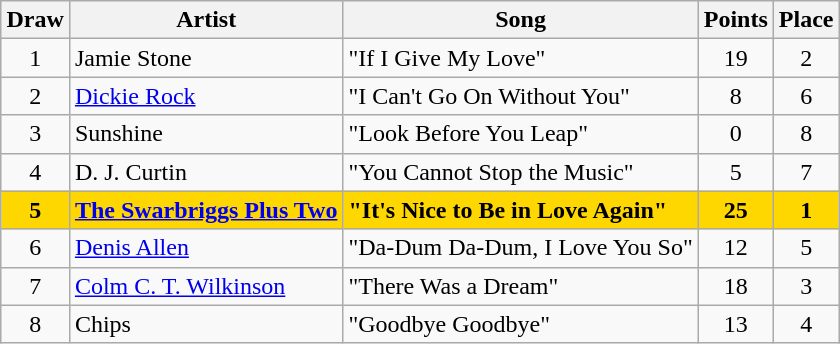<table class="sortable wikitable" style="margin: 1em auto 1em auto; text-align:center">
<tr>
<th>Draw</th>
<th>Artist</th>
<th>Song</th>
<th>Points</th>
<th>Place</th>
</tr>
<tr>
<td>1</td>
<td align="left">Jamie Stone</td>
<td align="left">"If I Give My Love"</td>
<td>19</td>
<td>2</td>
</tr>
<tr>
<td>2</td>
<td align="left"><a href='#'>Dickie Rock</a></td>
<td align="left">"I Can't Go On Without You"</td>
<td>8</td>
<td>6</td>
</tr>
<tr>
<td>3</td>
<td align="left">Sunshine</td>
<td align="left">"Look Before You Leap"</td>
<td>0</td>
<td>8</td>
</tr>
<tr>
<td>4</td>
<td align="left">D. J. Curtin</td>
<td align="left">"You Cannot Stop the Music"</td>
<td>5</td>
<td>7</td>
</tr>
<tr style="font-weight:bold; background:gold;">
<td>5</td>
<td align="left"><a href='#'>The Swarbriggs Plus Two</a></td>
<td align="left">"It's Nice to Be in Love Again"</td>
<td>25</td>
<td>1</td>
</tr>
<tr>
<td>6</td>
<td align="left"><a href='#'>Denis Allen</a></td>
<td align="left">"Da-Dum Da-Dum, I Love You So"</td>
<td>12</td>
<td>5</td>
</tr>
<tr>
<td>7</td>
<td align="left"><a href='#'>Colm C. T. Wilkinson</a></td>
<td align="left">"There Was a Dream"</td>
<td>18</td>
<td>3</td>
</tr>
<tr>
<td>8</td>
<td align="left">Chips</td>
<td align="left">"Goodbye Goodbye"</td>
<td>13</td>
<td>4</td>
</tr>
</table>
